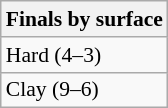<table class=wikitable style=font-size:90%>
<tr>
<th>Finals by surface</th>
</tr>
<tr>
<td>Hard (4–3)</td>
</tr>
<tr>
<td>Clay (9–6)</td>
</tr>
</table>
